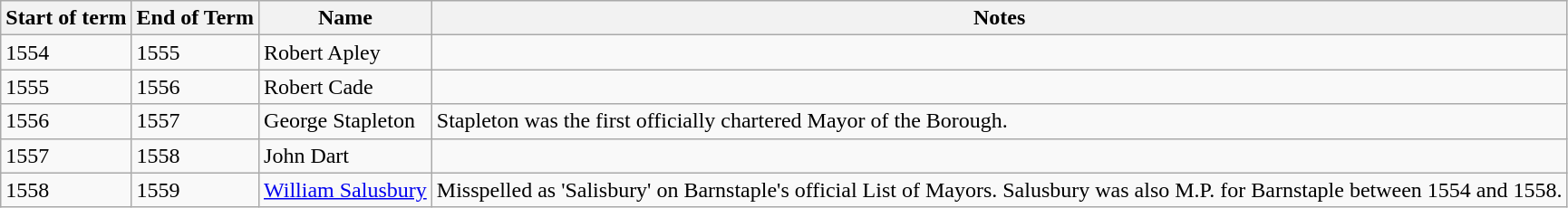<table class="wikitable mw-collapsible mw-collapsed">
<tr>
<th>Start of term</th>
<th>End of Term</th>
<th>Name</th>
<th>Notes</th>
</tr>
<tr>
<td>1554</td>
<td>1555</td>
<td>Robert Apley</td>
<td></td>
</tr>
<tr>
<td>1555</td>
<td>1556</td>
<td>Robert Cade</td>
<td></td>
</tr>
<tr>
<td>1556</td>
<td>1557</td>
<td>George Stapleton</td>
<td>Stapleton was the first officially chartered Mayor of the Borough.</td>
</tr>
<tr>
<td>1557</td>
<td>1558</td>
<td>John Dart</td>
<td></td>
</tr>
<tr>
<td>1558</td>
<td>1559</td>
<td><a href='#'>William Salusbury</a></td>
<td>Misspelled as 'Salisbury' on Barnstaple's official List of Mayors. Salusbury was also M.P. for Barnstaple between 1554 and 1558.</td>
</tr>
</table>
